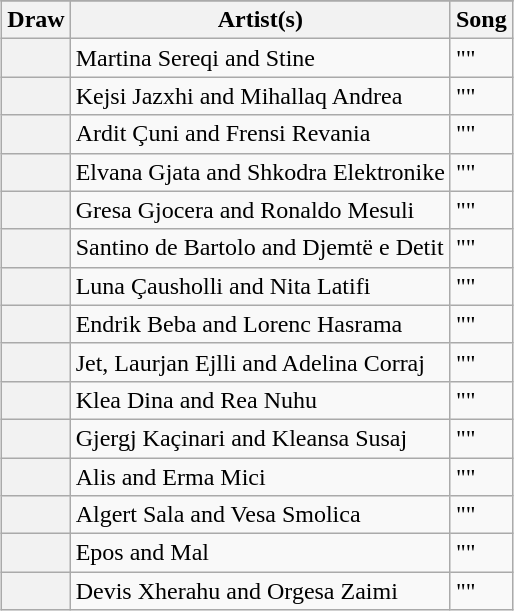<table class="sortable wikitable plainrowheaders" style="margin: 1em auto 1em auto;">
<tr>
</tr>
<tr>
<th>Draw</th>
<th>Artist(s)</th>
<th>Song</th>
</tr>
<tr>
<th scope="row"></th>
<td>Martina Sereqi and Stine</td>
<td>""</td>
</tr>
<tr>
<th scope="row"></th>
<td>Kejsi Jazxhi and Mihallaq Andrea</td>
<td>""</td>
</tr>
<tr>
<th scope="row"></th>
<td>Ardit Çuni and Frensi Revania</td>
<td>""</td>
</tr>
<tr>
<th scope="row"></th>
<td>Elvana Gjata and Shkodra Elektronike</td>
<td>""</td>
</tr>
<tr>
<th scope="row"></th>
<td>Gresa Gjocera and Ronaldo Mesuli</td>
<td>""</td>
</tr>
<tr>
<th scope="row"></th>
<td>Santino de Bartolo and Djemtë e Detit</td>
<td>""</td>
</tr>
<tr>
<th scope="row"></th>
<td>Luna Çausholli and Nita Latifi</td>
<td>""</td>
</tr>
<tr>
<th scope="row"></th>
<td>Endrik Beba and Lorenc Hasrama</td>
<td>""</td>
</tr>
<tr>
<th scope="row"></th>
<td>Jet, Laurjan Ejlli and Adelina Corraj</td>
<td>""</td>
</tr>
<tr>
<th scope="row"></th>
<td>Klea Dina and Rea Nuhu</td>
<td>""</td>
</tr>
<tr>
<th scope="row"></th>
<td>Gjergj Kaçinari and Kleansa Susaj</td>
<td>""</td>
</tr>
<tr>
<th scope="row"></th>
<td>Alis and Erma Mici</td>
<td>""</td>
</tr>
<tr>
<th scope="row"></th>
<td>Algert Sala and Vesa Smolica</td>
<td>""</td>
</tr>
<tr>
<th scope="row"></th>
<td>Epos and Mal</td>
<td>""</td>
</tr>
<tr>
<th scope="row"></th>
<td>Devis Xherahu and Orgesa Zaimi</td>
<td>""</td>
</tr>
</table>
